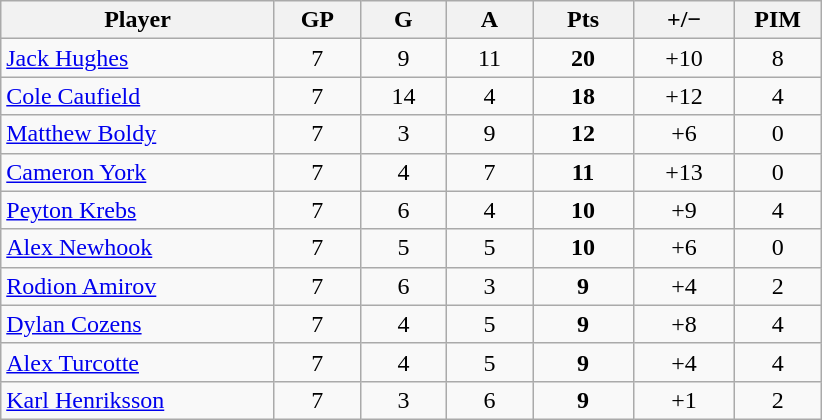<table class="wikitable sortable" style="text-align:center;">
<tr>
<th width="175px">Player</th>
<th width="50px">GP</th>
<th width="50px">G</th>
<th width="50px">A</th>
<th width="60px">Pts</th>
<th width="60px">+/−</th>
<th width="50px">PIM</th>
</tr>
<tr>
<td style="text-align:left;"> <a href='#'>Jack Hughes</a></td>
<td>7</td>
<td>9</td>
<td>11</td>
<td><strong>20</strong></td>
<td>+10</td>
<td>8</td>
</tr>
<tr>
<td style="text-align:left;"> <a href='#'>Cole Caufield</a></td>
<td>7</td>
<td>14</td>
<td>4</td>
<td><strong>18</strong></td>
<td>+12</td>
<td>4</td>
</tr>
<tr>
<td style="text-align:left;"> <a href='#'>Matthew Boldy</a></td>
<td>7</td>
<td>3</td>
<td>9</td>
<td><strong>12</strong></td>
<td>+6</td>
<td>0</td>
</tr>
<tr>
<td style="text-align:left;"> <a href='#'>Cameron York</a></td>
<td>7</td>
<td>4</td>
<td>7</td>
<td><strong>11</strong></td>
<td>+13</td>
<td>0</td>
</tr>
<tr>
<td style="text-align:left;"> <a href='#'>Peyton Krebs</a></td>
<td>7</td>
<td>6</td>
<td>4</td>
<td><strong>10</strong></td>
<td>+9</td>
<td>4</td>
</tr>
<tr>
<td style="text-align:left;"> <a href='#'>Alex Newhook</a></td>
<td>7</td>
<td>5</td>
<td>5</td>
<td><strong>10</strong></td>
<td>+6</td>
<td>0</td>
</tr>
<tr>
<td style="text-align:left;"> <a href='#'>Rodion Amirov</a></td>
<td>7</td>
<td>6</td>
<td>3</td>
<td><strong>9</strong></td>
<td>+4</td>
<td>2</td>
</tr>
<tr>
<td style="text-align:left;"> <a href='#'>Dylan Cozens</a></td>
<td>7</td>
<td>4</td>
<td>5</td>
<td><strong>9</strong></td>
<td>+8</td>
<td>4</td>
</tr>
<tr>
<td style="text-align:left;"> <a href='#'>Alex Turcotte</a></td>
<td>7</td>
<td>4</td>
<td>5</td>
<td><strong>9</strong></td>
<td>+4</td>
<td>4</td>
</tr>
<tr>
<td style="text-align:left;"> <a href='#'>Karl Henriksson</a></td>
<td>7</td>
<td>3</td>
<td>6</td>
<td><strong>9</strong></td>
<td>+1</td>
<td>2</td>
</tr>
</table>
